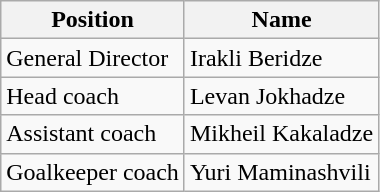<table class="wikitable">
<tr>
<th>Position</th>
<th>Name</th>
</tr>
<tr>
<td>General Director</td>
<td>Irakli Beridze</td>
</tr>
<tr>
<td>Head coach</td>
<td>Levan Jokhadze</td>
</tr>
<tr>
<td>Assistant coach</td>
<td>Mikheil Kakaladze</td>
</tr>
<tr>
<td>Goalkeeper coach</td>
<td>Yuri Maminashvili</td>
</tr>
</table>
